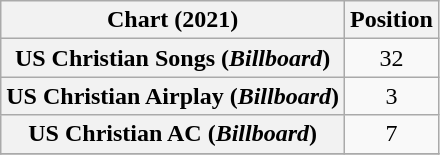<table class="wikitable plainrowheaders" style="text-align:center">
<tr>
<th scope="col">Chart (2021)</th>
<th scope="col">Position</th>
</tr>
<tr>
<th scope="row">US Christian Songs (<em>Billboard</em>)</th>
<td>32</td>
</tr>
<tr>
<th scope="row">US Christian Airplay (<em>Billboard</em>)</th>
<td>3</td>
</tr>
<tr>
<th scope="row">US Christian AC (<em>Billboard</em>)</th>
<td>7</td>
</tr>
<tr>
</tr>
</table>
